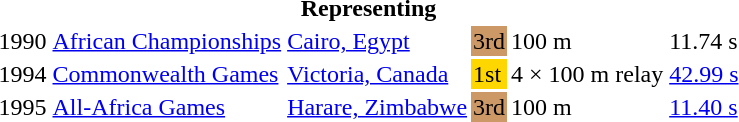<table>
<tr>
<th colspan="6">Representing </th>
</tr>
<tr>
<td>1990</td>
<td><a href='#'>African Championships</a></td>
<td><a href='#'>Cairo, Egypt</a></td>
<td bgcolor="cc9966">3rd</td>
<td>100 m</td>
<td>11.74 s</td>
</tr>
<tr>
<td>1994</td>
<td><a href='#'>Commonwealth Games</a></td>
<td><a href='#'>Victoria, Canada</a></td>
<td bgcolor="gold">1st</td>
<td>4 × 100 m relay</td>
<td><a href='#'>42.99 s</a></td>
</tr>
<tr>
<td>1995</td>
<td><a href='#'>All-Africa Games</a></td>
<td><a href='#'>Harare, Zimbabwe</a></td>
<td bgcolor="cc9966">3rd</td>
<td>100 m</td>
<td><a href='#'>11.40 s</a></td>
</tr>
</table>
